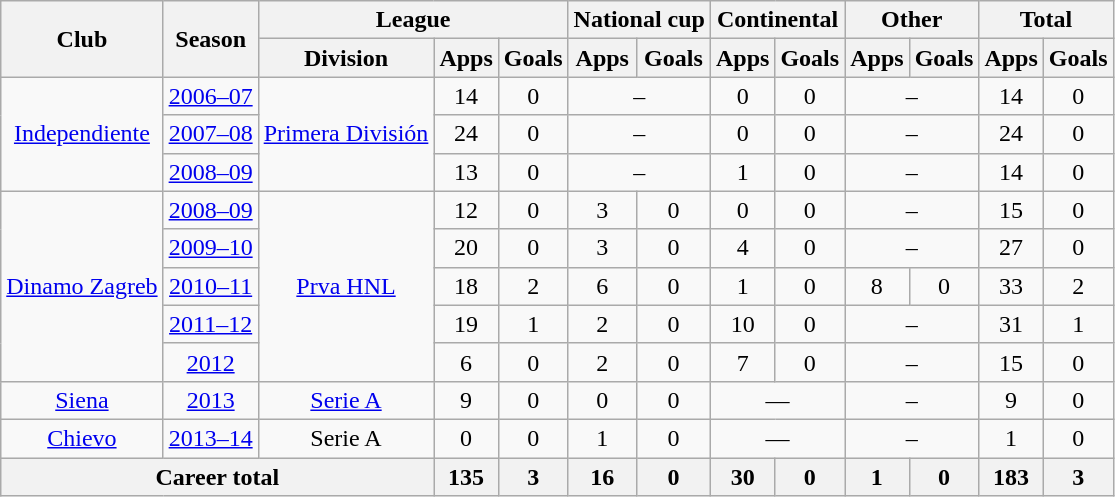<table class="wikitable" style="text-align:center">
<tr>
<th rowspan="2">Club</th>
<th rowspan="2">Season</th>
<th colspan="3">League</th>
<th colspan="2">National cup</th>
<th colspan="2">Continental</th>
<th colspan="2">Other</th>
<th colspan="2">Total</th>
</tr>
<tr>
<th>Division</th>
<th>Apps</th>
<th>Goals</th>
<th>Apps</th>
<th>Goals</th>
<th>Apps</th>
<th>Goals</th>
<th>Apps</th>
<th>Goals</th>
<th>Apps</th>
<th>Goals</th>
</tr>
<tr>
<td rowspan="3"><a href='#'>Independiente</a></td>
<td><a href='#'>2006–07</a></td>
<td rowspan="3"><a href='#'>Primera División</a></td>
<td>14</td>
<td>0</td>
<td colspan="2">–</td>
<td>0</td>
<td>0</td>
<td colspan="2">–</td>
<td>14</td>
<td>0</td>
</tr>
<tr>
<td><a href='#'>2007–08</a></td>
<td>24</td>
<td>0</td>
<td colspan="2">–</td>
<td>0</td>
<td>0</td>
<td colspan="2">–</td>
<td>24</td>
<td>0</td>
</tr>
<tr>
<td><a href='#'>2008–09</a></td>
<td>13</td>
<td>0</td>
<td colspan="2">–</td>
<td>1</td>
<td>0</td>
<td colspan="2">–</td>
<td>14</td>
<td>0</td>
</tr>
<tr>
<td rowspan="5"><a href='#'>Dinamo Zagreb</a></td>
<td><a href='#'>2008–09</a></td>
<td rowspan="5"><a href='#'>Prva HNL</a></td>
<td>12</td>
<td>0</td>
<td>3</td>
<td>0</td>
<td>0</td>
<td>0</td>
<td colspan="2">–</td>
<td>15</td>
<td>0</td>
</tr>
<tr>
<td><a href='#'>2009–10</a></td>
<td>20</td>
<td>0</td>
<td>3</td>
<td>0</td>
<td>4</td>
<td>0</td>
<td colspan="2">–</td>
<td>27</td>
<td>0</td>
</tr>
<tr>
<td><a href='#'>2010–11</a></td>
<td>18</td>
<td>2</td>
<td>6</td>
<td>0</td>
<td>1</td>
<td>0</td>
<td>8</td>
<td>0</td>
<td>33</td>
<td>2</td>
</tr>
<tr>
<td><a href='#'>2011–12</a></td>
<td>19</td>
<td>1</td>
<td>2</td>
<td>0</td>
<td>10</td>
<td>0</td>
<td colspan="2">–</td>
<td>31</td>
<td>1</td>
</tr>
<tr>
<td><a href='#'>2012</a></td>
<td>6</td>
<td>0</td>
<td>2</td>
<td>0</td>
<td>7</td>
<td>0</td>
<td colspan="2">–</td>
<td>15</td>
<td>0</td>
</tr>
<tr>
<td><a href='#'>Siena</a></td>
<td><a href='#'>2013</a></td>
<td><a href='#'>Serie A</a></td>
<td>9</td>
<td>0</td>
<td>0</td>
<td>0</td>
<td colspan="2">—</td>
<td colspan="2">–</td>
<td>9</td>
<td>0</td>
</tr>
<tr>
<td><a href='#'>Chievo</a></td>
<td><a href='#'>2013–14</a></td>
<td>Serie A</td>
<td>0</td>
<td>0</td>
<td>1</td>
<td>0</td>
<td colspan="2">—</td>
<td colspan="2">–</td>
<td>1</td>
<td>0</td>
</tr>
<tr>
<th colspan="3">Career total</th>
<th>135</th>
<th>3</th>
<th>16</th>
<th>0</th>
<th>30</th>
<th>0</th>
<th>1</th>
<th>0</th>
<th>183</th>
<th>3</th>
</tr>
</table>
